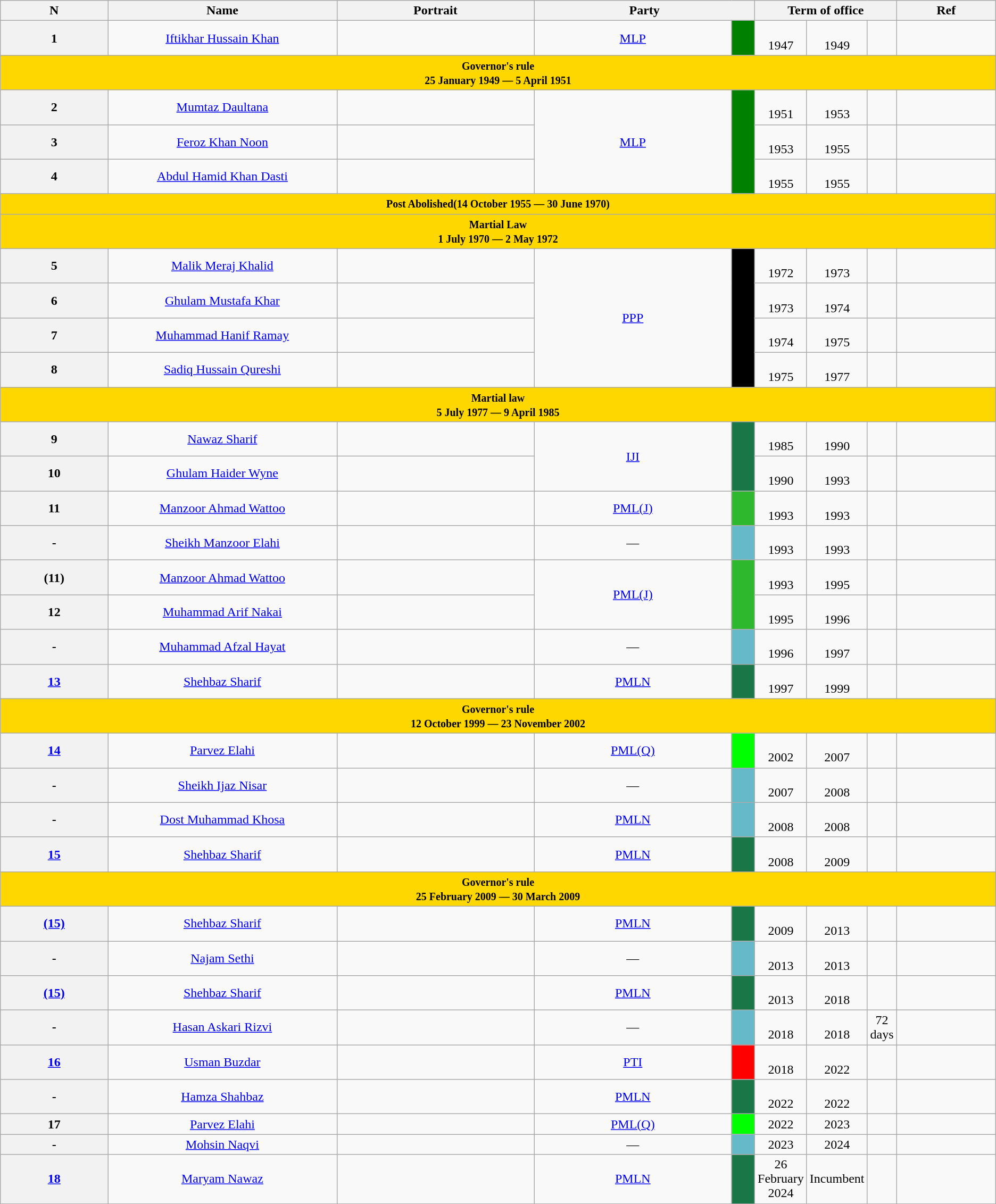<table class="wikitable" style="clear:right; text-align:center">
<tr>
<th>N</th>
<th style="width:23%;">Name</th>
<th>Portrait</th>
<th colspan="2">Party</th>
<th colspan="3" style="width:10%;">Term of office</th>
<th>Ref</th>
</tr>
<tr>
<th>1</th>
<td><a href='#'>Iftikhar Hussain Khan</a></td>
<td></td>
<td><a href='#'>MLP</a></td>
<td style="background-color: #008000;"></td>
<td><br>1947</td>
<td><br>1949</td>
<td></td>
<td></td>
</tr>
<tr bgcolor=Gold>
<td colspan="9"><strong><small>Governor's rule<br>25 January 1949 — 5 April 1951</small></strong></td>
</tr>
<tr>
<th>2</th>
<td><a href='#'>Mumtaz Daultana</a></td>
<td></td>
<td rowspan="3"><a href='#'>MLP</a></td>
<td rowspan="3" style="background-color: #008000;"></td>
<td><br>1951</td>
<td><br>1953</td>
<td></td>
<td></td>
</tr>
<tr>
<th>3</th>
<td><a href='#'>Feroz Khan Noon</a></td>
<td></td>
<td><br>1953</td>
<td><br>1955</td>
<td></td>
<td></td>
</tr>
<tr>
<th>4</th>
<td><a href='#'>Abdul Hamid Khan Dasti</a></td>
<td></td>
<td><br>1955</td>
<td><br>1955</td>
<td></td>
<td></td>
</tr>
<tr bgcolor=Gold>
<td colspan="9"><strong><small>Post Abolished(14 October 1955 — 30 June 1970)</small></strong></td>
</tr>
<tr bgcolor=Gold>
<td colspan="9"><strong><small>Martial Law<br>1 July 1970 — 2 May 1972</small></strong></td>
</tr>
<tr>
<th>5</th>
<td><a href='#'>Malik Meraj Khalid</a></td>
<td></td>
<td rowspan="4"><a href='#'>PPP</a></td>
<td rowspan="4" style="background-color: #000000;"></td>
<td><br>1972</td>
<td><br>1973</td>
<td></td>
<td></td>
</tr>
<tr>
<th>6</th>
<td><a href='#'>Ghulam Mustafa Khar</a></td>
<td></td>
<td><br>1973</td>
<td><br>1974</td>
<td></td>
<td></td>
</tr>
<tr>
<th>7</th>
<td><a href='#'>Muhammad Hanif Ramay</a></td>
<td></td>
<td><br>1974</td>
<td><br>1975</td>
<td></td>
<td></td>
</tr>
<tr>
<th>8</th>
<td><a href='#'>Sadiq Hussain Qureshi</a></td>
<td></td>
<td><br>1975</td>
<td><br>1977</td>
<td></td>
<td></td>
</tr>
<tr bgcolor=Gold>
<td colspan="9"><strong><small>Martial law<br>5 July 1977 — 9 April 1985</small></strong></td>
</tr>
<tr>
<th>9</th>
<td><a href='#'>Nawaz Sharif</a></td>
<td></td>
<td rowspan="2"><a href='#'>IJI</a></td>
<td rowspan="2" style="background-color: #1a7647;"></td>
<td><br>1985</td>
<td><br>1990</td>
<td></td>
<td></td>
</tr>
<tr>
<th>10</th>
<td><a href='#'>Ghulam Haider Wyne</a></td>
<td></td>
<td><br>1990</td>
<td><br>1993</td>
<td></td>
<td></td>
</tr>
<tr>
<th>11</th>
<td><a href='#'>Manzoor Ahmad Wattoo</a></td>
<td></td>
<td><a href='#'>PML(J)</a></td>
<td style="background-color: #2eb82e;"></td>
<td><br>1993</td>
<td><br>1993</td>
<td></td>
<td></td>
</tr>
<tr>
<th>-</th>
<td><a href='#'>Sheikh Manzoor Elahi</a></td>
<td></td>
<td>—</td>
<td style="background-color: #66B9C8;"></td>
<td><br>1993</td>
<td><br>1993</td>
<td></td>
<td></td>
</tr>
<tr>
<th>(11)</th>
<td><a href='#'>Manzoor Ahmad Wattoo</a></td>
<td></td>
<td rowspan="2"><a href='#'>PML(J)</a></td>
<td rowspan="2" style="background-color: #2eb82e;"></td>
<td><br>1993</td>
<td><br>1995</td>
<td></td>
<td></td>
</tr>
<tr>
<th>12</th>
<td><a href='#'>Muhammad Arif Nakai</a><br></td>
<td></td>
<td><br>1995</td>
<td><br>1996</td>
<td></td>
<td></td>
</tr>
<tr>
<th>-</th>
<td><a href='#'>Muhammad Afzal Hayat</a></td>
<td></td>
<td>—</td>
<td style="background-color: #66B9C8;"></td>
<td><br>1996</td>
<td><br>1997</td>
<td></td>
<td></td>
</tr>
<tr>
<th><a href='#'>13</a></th>
<td><a href='#'>Shehbaz Sharif</a><br></td>
<td></td>
<td><a href='#'>PMLN</a></td>
<td style="background-color: #1a7647;"></td>
<td><br>1997</td>
<td><br>1999</td>
<td></td>
<td></td>
</tr>
<tr bgcolor=Gold>
<td colspan="9"><strong><small>Governor's rule<br>12 October 1999 — 23 November 2002</small></strong></td>
</tr>
<tr>
<th><a href='#'>14</a></th>
<td><a href='#'>Parvez Elahi</a><br></td>
<td></td>
<td><a href='#'>PML(Q)</a></td>
<td style="background-color: #00FF00;"></td>
<td><br>2002</td>
<td><br>2007</td>
<td></td>
<td></td>
</tr>
<tr>
<th>-</th>
<td><a href='#'>Sheikh Ijaz Nisar</a></td>
<td></td>
<td>—</td>
<td style="background-color: #66B9C8;"></td>
<td><br>2007</td>
<td><br>2008</td>
<td></td>
<td></td>
</tr>
<tr>
<th>-</th>
<td><a href='#'>Dost Muhammad Khosa</a><br></td>
<td></td>
<td><a href='#'>PMLN</a></td>
<td style="background-color: #66B9C8;"></td>
<td><br>2008</td>
<td><br>2008</td>
<td></td>
<td></td>
</tr>
<tr>
<th><a href='#'>15</a></th>
<td><a href='#'>Shehbaz Sharif</a><br></td>
<td></td>
<td><a href='#'>PMLN</a></td>
<td style="background-color: #1a7647;"></td>
<td><br>2008</td>
<td><br>2009</td>
<td></td>
<td></td>
</tr>
<tr bgcolor=Gold>
<td colspan="9"><strong><small>Governor's rule<br>25 February 2009 — 30 March 2009</small></strong></td>
</tr>
<tr>
<th><a href='#'>(15)</a></th>
<td><a href='#'>Shehbaz Sharif</a><br></td>
<td></td>
<td><a href='#'>PMLN</a></td>
<td style="background-color: #1a7647;"></td>
<td><br>2009</td>
<td><br>2013</td>
<td></td>
<td></td>
</tr>
<tr>
<th>-</th>
<td><a href='#'>Najam Sethi</a></td>
<td></td>
<td>—</td>
<td style="background-color: #66B9C8;"></td>
<td><br>2013</td>
<td><br>2013</td>
<td></td>
<td></td>
</tr>
<tr>
<th><a href='#'>(15)</a></th>
<td><a href='#'>Shehbaz Sharif</a><br></td>
<td></td>
<td><a href='#'>PMLN</a></td>
<td style="background-color: #1a7647;"></td>
<td><br>2013</td>
<td><br>2018</td>
<td></td>
<td></td>
</tr>
<tr>
<th>-</th>
<td><a href='#'>Hasan Askari Rizvi</a></td>
<td></td>
<td>—</td>
<td style="background-color: #66B9C8;"></td>
<td><br>2018</td>
<td><br>2018</td>
<td>72 days</td>
<td></td>
</tr>
<tr>
<th><a href='#'>16</a></th>
<td><a href='#'>Usman Buzdar</a></td>
<td></td>
<td><a href='#'>PTI</a></td>
<td align="center" style="background-color:Red"></td>
<td><br>2018</td>
<td><br>2022</td>
<td></td>
<td></td>
</tr>
<tr>
<th>-</th>
<td><a href='#'>Hamza Shahbaz</a></td>
<td></td>
<td><a href='#'>PMLN</a></td>
<td style="background-color: #1a7647;"></td>
<td><br>2022</td>
<td><br>2022</td>
<td></td>
<td></td>
</tr>
<tr>
<th>17</th>
<td><a href='#'>Parvez Elahi</a></td>
<td></td>
<td><a href='#'>PML(Q)</a></td>
<td style="background-color: #00FF00;"></td>
<td> 2022</td>
<td> 2023</td>
<td></td>
<td></td>
</tr>
<tr>
<th>-</th>
<td><a href='#'>Mohsin Naqvi</a></td>
<td></td>
<td>—</td>
<td style="background-color: #66B9C8;"></td>
<td> 2023</td>
<td> 2024</td>
<td></td>
<td></td>
</tr>
<tr>
<th><a href='#'>18</a></th>
<td><a href='#'>Maryam Nawaz</a></td>
<td></td>
<td><a href='#'>PMLN</a></td>
<td style="background-color: #1a7647;"></td>
<td>26 February 2024</td>
<td>Incumbent</td>
<td></td>
<td></td>
</tr>
</table>
